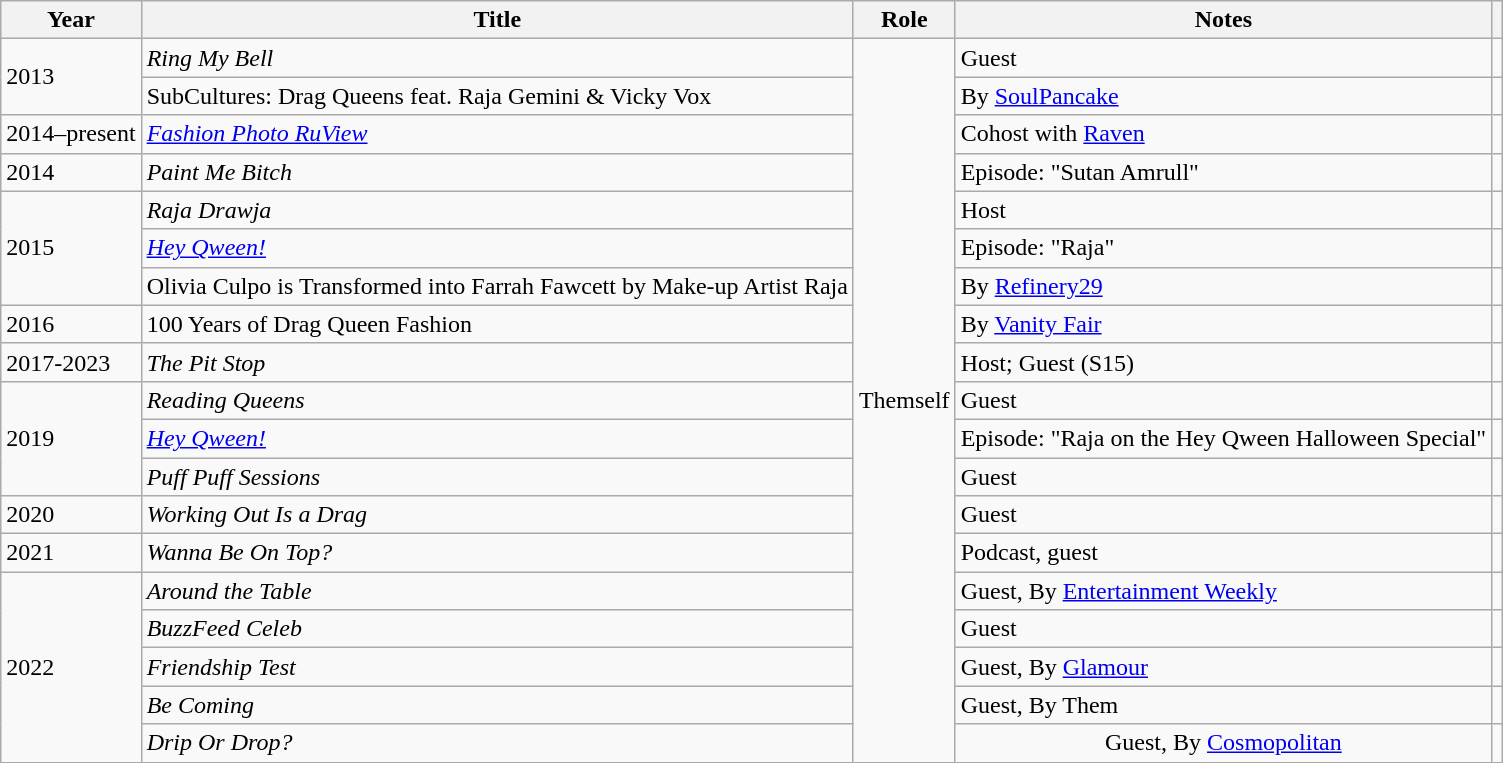<table class="wikitable plainrowheaders" style="text-align:left;">
<tr>
<th>Year</th>
<th>Title</th>
<th>Role</th>
<th>Notes</th>
<th></th>
</tr>
<tr>
<td rowspan="2">2013</td>
<td><em>Ring My Bell</em></td>
<td rowspan="19">Themself</td>
<td>Guest</td>
<td style="text-align: center;"></td>
</tr>
<tr>
<td>SubCultures: Drag Queens feat. Raja Gemini & Vicky Vox</td>
<td>By <a href='#'>SoulPancake</a></td>
<td style="text-align: center;"></td>
</tr>
<tr>
<td>2014–present</td>
<td><em><a href='#'>Fashion Photo RuView</a></em></td>
<td>Cohost with <a href='#'>Raven</a></td>
<td style="text-align: center;"></td>
</tr>
<tr>
<td>2014</td>
<td><em>Paint Me Bitch</em></td>
<td>Episode: "Sutan Amrull"</td>
<td style="text-align: center;"></td>
</tr>
<tr>
<td rowspan="3">2015</td>
<td><em>Raja Drawja</em></td>
<td>Host</td>
<td style="text-align: center;"></td>
</tr>
<tr>
<td><em><a href='#'>Hey Qween!</a></em></td>
<td>Episode: "Raja"</td>
<td style="text-align: center;"></td>
</tr>
<tr>
<td>Olivia Culpo is Transformed into Farrah Fawcett by Make-up Artist Raja</td>
<td>By <a href='#'>Refinery29</a></td>
<td style="text-align: center;"></td>
</tr>
<tr>
<td>2016</td>
<td>100 Years of Drag Queen Fashion</td>
<td>By <a href='#'>Vanity Fair</a></td>
<td style="text-align: center;"></td>
</tr>
<tr>
<td>2017-2023</td>
<td><em>The Pit Stop</em></td>
<td>Host; Guest (S15)</td>
<td style="text-align: center;"></td>
</tr>
<tr>
<td rowspan="3">2019</td>
<td><em>Reading Queens</em></td>
<td>Guest</td>
<td style="text-align: center;"></td>
</tr>
<tr>
<td><em><a href='#'>Hey Qween!</a></em></td>
<td>Episode: "Raja on the Hey Qween Halloween Special"</td>
<td style="text-align: center;"></td>
</tr>
<tr>
<td><em>Puff Puff Sessions</em></td>
<td>Guest</td>
<td style="text-align: center;"></td>
</tr>
<tr>
<td>2020</td>
<td><em>Working Out Is a Drag</em></td>
<td>Guest</td>
<td style="text-align: center;"></td>
</tr>
<tr>
<td>2021</td>
<td><em>Wanna Be On Top?</em></td>
<td>Podcast, guest</td>
<td style="text-align: center;"></td>
</tr>
<tr>
<td rowspan="5">2022</td>
<td><em>Around the Table</em></td>
<td>Guest, By <a href='#'>Entertainment Weekly</a></td>
<td style="text-align: center;"></td>
</tr>
<tr>
<td><em>BuzzFeed Celeb</em></td>
<td>Guest</td>
<td style="text-align: center;"></td>
</tr>
<tr>
<td><em>Friendship Test</em></td>
<td>Guest, By <a href='#'>Glamour</a></td>
<td style="text-align: center;"></td>
</tr>
<tr>
<td><em>Be Coming</em></td>
<td>Guest, By Them</td>
<td style="text-align: center;"></td>
</tr>
<tr>
<td><em>Drip Or Drop?</em></td>
<td style="text-align: center;">Guest, By <a href='#'>Cosmopolitan</a></td>
<td></td>
</tr>
</table>
